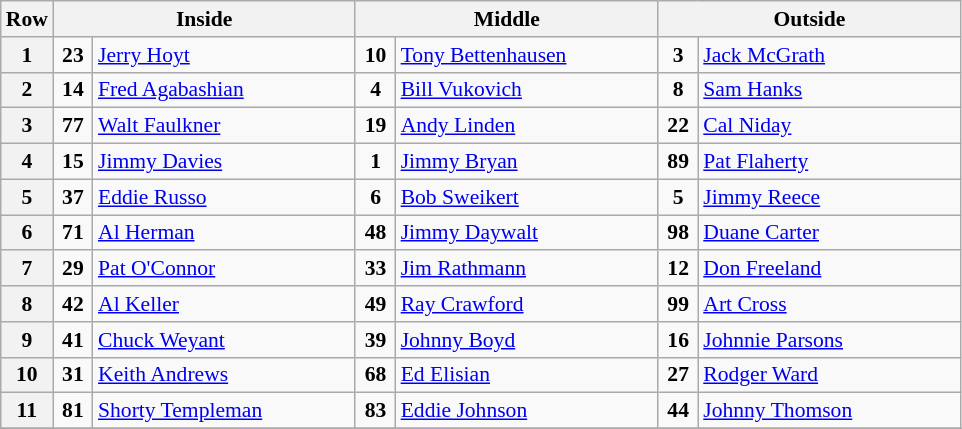<table class="wikitable" style="font-size: 90%;">
<tr>
<th>Row</th>
<th colspan=2 width="195">Inside</th>
<th colspan=2 width="195">Middle</th>
<th colspan=2 width="195">Outside</th>
</tr>
<tr>
<th>1</th>
<td align="center" width="20"><strong>23</strong></td>
<td> <a href='#'>Jerry Hoyt</a></td>
<td align="center" width="20"><strong>10</strong></td>
<td> <a href='#'>Tony Bettenhausen</a></td>
<td align="center" width="20"><strong>3</strong></td>
<td> <a href='#'>Jack McGrath</a></td>
</tr>
<tr>
<th>2</th>
<td align="center" width="20"><strong>14</strong></td>
<td> <a href='#'>Fred Agabashian</a></td>
<td align="center" width="20"><strong>4</strong></td>
<td> <a href='#'>Bill Vukovich</a> <strong></strong></td>
<td align="center" width="20"><strong>8</strong></td>
<td> <a href='#'>Sam Hanks</a></td>
</tr>
<tr>
<th>3</th>
<td align="center" width="20"><strong>77</strong></td>
<td> <a href='#'>Walt Faulkner</a></td>
<td align="center" width="20"><strong>19</strong></td>
<td> <a href='#'>Andy Linden</a></td>
<td align="center" width="20"><strong>22</strong></td>
<td> <a href='#'>Cal Niday</a></td>
</tr>
<tr>
<th>4</th>
<td align="center" width="20"><strong>15</strong></td>
<td> <a href='#'>Jimmy Davies</a></td>
<td align="center" width="20"><strong>1</strong></td>
<td> <a href='#'>Jimmy Bryan</a></td>
<td align="center" width="20"><strong>89</strong></td>
<td> <a href='#'>Pat Flaherty</a></td>
</tr>
<tr>
<th>5</th>
<td align="center" width="20"><strong>37</strong></td>
<td> <a href='#'>Eddie Russo</a> <strong></strong></td>
<td align="center" width="20"><strong>6</strong></td>
<td> <a href='#'>Bob Sweikert</a></td>
<td align="center" width="20"><strong>5</strong></td>
<td> <a href='#'>Jimmy Reece</a></td>
</tr>
<tr>
<th>6</th>
<td align="center" width="20"><strong>71</strong></td>
<td> <a href='#'>Al Herman</a> <strong></strong></td>
<td align="center" width="20"><strong>48</strong></td>
<td> <a href='#'>Jimmy Daywalt</a></td>
<td align="center" width="20"><strong>98</strong></td>
<td> <a href='#'>Duane Carter</a></td>
</tr>
<tr>
<th>7</th>
<td align="center" width="20"><strong>29</strong></td>
<td> <a href='#'>Pat O'Connor</a></td>
<td align="center" width="20"><strong>33</strong></td>
<td> <a href='#'>Jim Rathmann</a></td>
<td align="center" width="20"><strong>12</strong></td>
<td> <a href='#'>Don Freeland</a></td>
</tr>
<tr>
<th>8</th>
<td align="center" width="20"><strong>42</strong></td>
<td> <a href='#'>Al Keller</a> <strong></strong></td>
<td align="center" width="20"><strong>49</strong></td>
<td> <a href='#'>Ray Crawford</a> <strong></strong></td>
<td align="center" width="20"><strong>99</strong></td>
<td> <a href='#'>Art Cross</a></td>
</tr>
<tr>
<th>9</th>
<td align="center" width="20"><strong>41</strong></td>
<td> <a href='#'>Chuck Weyant</a> <strong></strong></td>
<td align="center" width="20"><strong>39</strong></td>
<td> <a href='#'>Johnny Boyd</a> <strong></strong></td>
<td align="center" width="20"><strong>16</strong></td>
<td> <a href='#'>Johnnie Parsons</a> <strong></strong></td>
</tr>
<tr>
<th>10</th>
<td align="center" width="20"><strong>31</strong></td>
<td> <a href='#'>Keith Andrews</a> <strong></strong></td>
<td align="center" width="20"><strong>68</strong></td>
<td> <a href='#'>Ed Elisian</a></td>
<td align="center" width="20"><strong>27</strong></td>
<td> <a href='#'>Rodger Ward</a></td>
</tr>
<tr>
<th>11</th>
<td align="center" width="20"><strong>81</strong></td>
<td> <a href='#'>Shorty Templeman</a> <strong></strong></td>
<td align="center" width="20"><strong>83</strong></td>
<td> <a href='#'>Eddie Johnson</a></td>
<td align="center" width="20"><strong>44</strong></td>
<td> <a href='#'>Johnny Thomson</a></td>
</tr>
<tr>
</tr>
</table>
